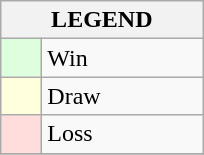<table class="wikitable">
<tr>
<th colspan="2">LEGEND</th>
</tr>
<tr>
<td style="background:#ddffdd;" width=20> </td>
<td width=100>Win</td>
</tr>
<tr>
<td style="background:#ffffdd"  width=20> </td>
<td width=100>Draw</td>
</tr>
<tr>
<td style="background:#ffdddd;" width=20> </td>
<td width=100>Loss</td>
</tr>
<tr>
</tr>
</table>
